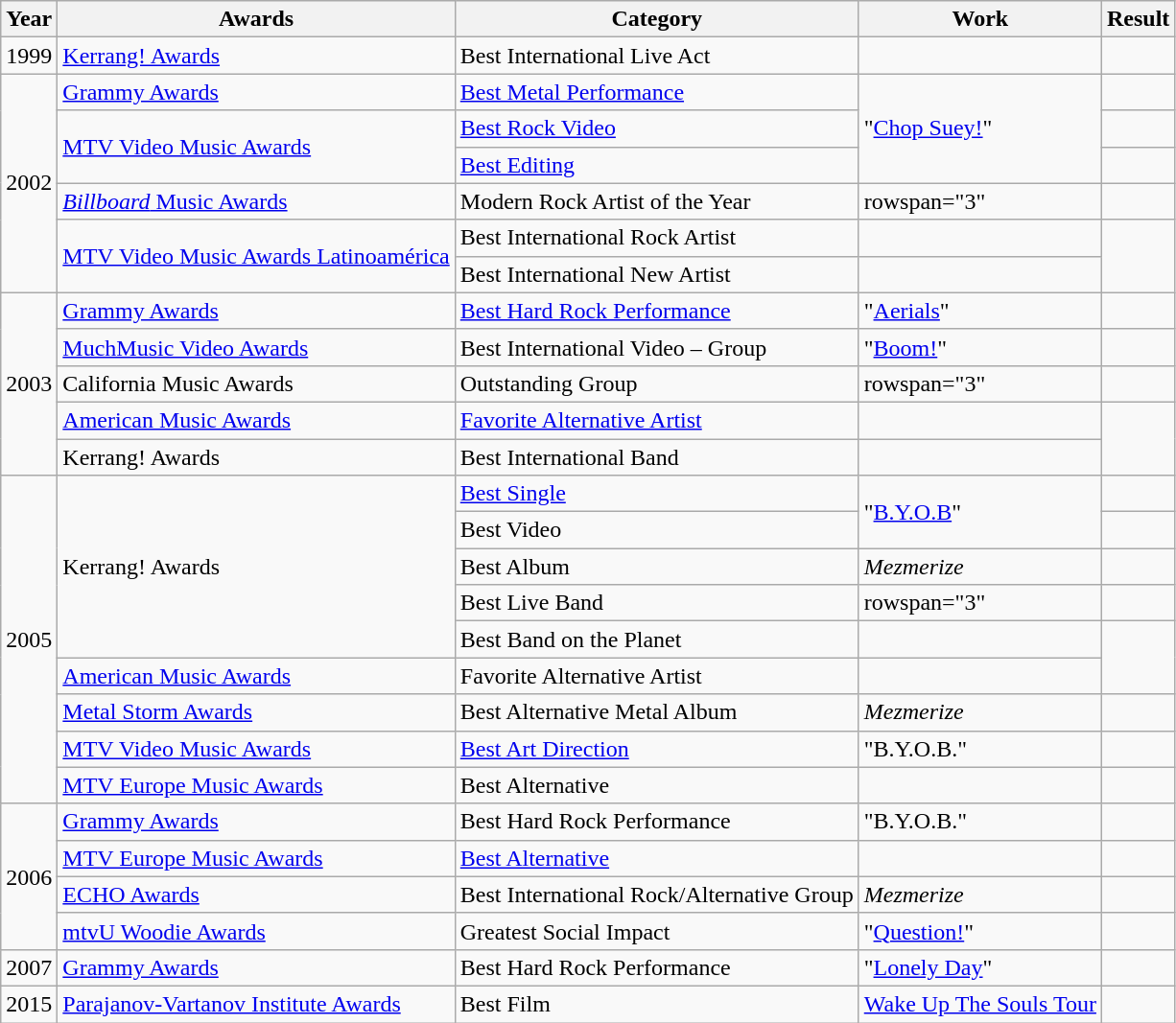<table class="wikitable sortable">
<tr>
<th>Year</th>
<th>Awards</th>
<th>Category</th>
<th>Work</th>
<th>Result</th>
</tr>
<tr>
<td>1999</td>
<td><a href='#'>Kerrang! Awards</a></td>
<td>Best International Live Act</td>
<td></td>
<td></td>
</tr>
<tr>
<td rowspan="6">2002</td>
<td><a href='#'>Grammy Awards</a></td>
<td><a href='#'>Best Metal Performance</a></td>
<td rowspan="3">"<a href='#'>Chop Suey!</a>"</td>
<td></td>
</tr>
<tr>
<td rowspan="2"><a href='#'>MTV Video Music Awards</a></td>
<td><a href='#'>Best Rock Video</a></td>
<td></td>
</tr>
<tr>
<td><a href='#'>Best Editing</a></td>
<td></td>
</tr>
<tr>
<td><a href='#'><em>Billboard</em> Music Awards</a></td>
<td>Modern Rock Artist of the Year</td>
<td>rowspan="3" </td>
<td></td>
</tr>
<tr>
<td rowspan="2"><a href='#'>MTV Video Music Awards Latinoamérica</a></td>
<td>Best International Rock Artist</td>
<td></td>
</tr>
<tr>
<td>Best International New Artist</td>
<td></td>
</tr>
<tr>
<td rowspan="5">2003</td>
<td><a href='#'>Grammy Awards</a></td>
<td><a href='#'>Best Hard Rock Performance</a></td>
<td>"<a href='#'>Aerials</a>"</td>
<td></td>
</tr>
<tr>
<td><a href='#'>MuchMusic Video Awards</a></td>
<td>Best International Video – Group</td>
<td>"<a href='#'>Boom!</a>"</td>
<td></td>
</tr>
<tr>
<td>California Music Awards</td>
<td>Outstanding Group</td>
<td>rowspan="3" </td>
<td></td>
</tr>
<tr>
<td><a href='#'>American Music Awards</a></td>
<td><a href='#'>Favorite Alternative Artist</a></td>
<td></td>
</tr>
<tr>
<td>Kerrang! Awards</td>
<td>Best International Band</td>
<td></td>
</tr>
<tr>
<td rowspan="9">2005</td>
<td rowspan="5">Kerrang! Awards</td>
<td><a href='#'>Best Single</a></td>
<td rowspan="2">"<a href='#'>B.Y.O.B</a>"</td>
<td></td>
</tr>
<tr>
<td>Best Video</td>
<td></td>
</tr>
<tr>
<td>Best Album</td>
<td><em>Mezmerize</em></td>
<td></td>
</tr>
<tr>
<td>Best Live Band</td>
<td>rowspan="3" </td>
<td></td>
</tr>
<tr>
<td>Best Band on the Planet</td>
<td></td>
</tr>
<tr>
<td><a href='#'>American Music Awards</a></td>
<td>Favorite Alternative Artist</td>
<td></td>
</tr>
<tr>
<td><a href='#'>Metal Storm Awards</a></td>
<td>Best Alternative Metal Album</td>
<td><em>Mezmerize</em></td>
<td></td>
</tr>
<tr>
<td><a href='#'>MTV Video Music Awards</a></td>
<td><a href='#'>Best Art Direction</a></td>
<td>"B.Y.O.B."</td>
<td></td>
</tr>
<tr>
<td><a href='#'>MTV Europe Music Awards</a></td>
<td>Best Alternative</td>
<td></td>
<td></td>
</tr>
<tr>
<td rowspan="4">2006</td>
<td><a href='#'>Grammy Awards</a></td>
<td>Best Hard Rock Performance</td>
<td>"B.Y.O.B."</td>
<td></td>
</tr>
<tr>
<td><a href='#'>MTV Europe Music Awards</a></td>
<td><a href='#'>Best Alternative</a></td>
<td></td>
<td></td>
</tr>
<tr>
<td><a href='#'>ECHO Awards</a></td>
<td>Best International Rock/Alternative Group</td>
<td><em>Mezmerize</em></td>
<td></td>
</tr>
<tr>
<td><a href='#'>mtvU Woodie Awards</a></td>
<td>Greatest Social Impact</td>
<td>"<a href='#'>Question!</a>"</td>
<td></td>
</tr>
<tr>
<td>2007</td>
<td><a href='#'>Grammy Awards</a></td>
<td>Best Hard Rock Performance</td>
<td>"<a href='#'>Lonely Day</a>"</td>
<td></td>
</tr>
<tr>
<td>2015</td>
<td><a href='#'>Parajanov-Vartanov Institute Awards</a></td>
<td>Best Film</td>
<td><a href='#'>Wake Up The Souls Tour</a></td>
<td></td>
</tr>
</table>
